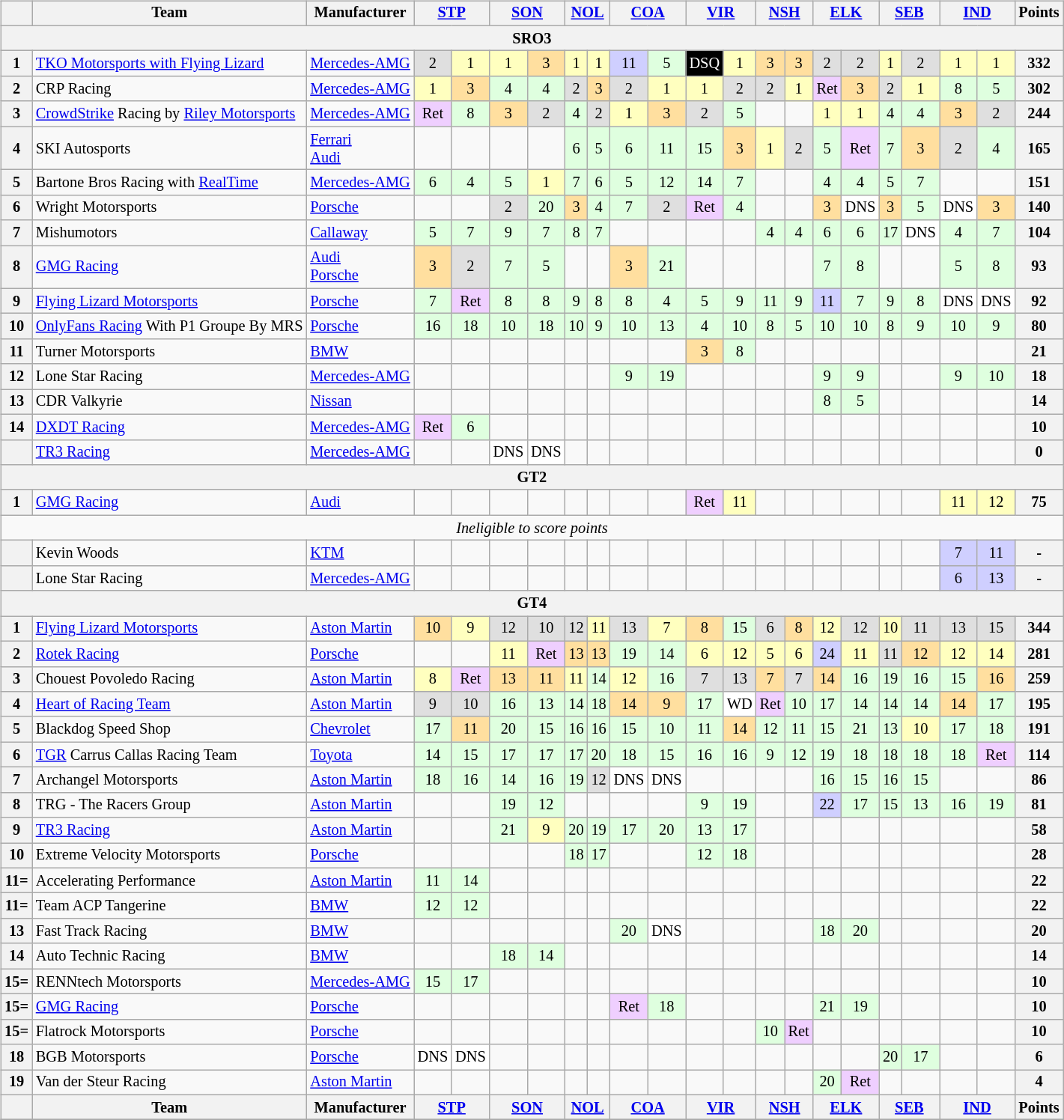<table>
<tr>
<td valign="top"><br><table class="wikitable" style="font-size:85%; text-align:center;">
<tr>
<th></th>
<th>Team</th>
<th>Manufacturer</th>
<th colspan=2><a href='#'>STP</a><br></th>
<th colspan=2><a href='#'>SON</a><br></th>
<th colspan=2><a href='#'>NOL</a><br></th>
<th colspan=2><a href='#'>COA</a><br></th>
<th colspan=2><a href='#'>VIR</a><br></th>
<th colspan=2><a href='#'>NSH</a><br></th>
<th colspan=2><a href='#'>ELK</a><br></th>
<th colspan=2><a href='#'>SEB</a><br></th>
<th colspan=2><a href='#'>IND</a><br></th>
<th>Points</th>
</tr>
<tr>
<th colspan=22>SRO3</th>
</tr>
<tr>
<th>1</th>
<td align=left> <a href='#'>TKO Motorsports with Flying Lizard</a></td>
<td align=left><a href='#'>Mercedes-AMG</a></td>
<td style="background:#DFDFDF;">2</td>
<td style="background:#FFFFBF;">1</td>
<td style="background:#FFFFBF;">1</td>
<td style="background:#FFDF9F;">3</td>
<td style="background:#FFFFBF;">1</td>
<td style="background:#FFFFBF;">1</td>
<td style="background:#CFCFFF;">11</td>
<td style="background:#DFFFDF;">5</td>
<td style="background:#000000; color:white">DSQ</td>
<td style="background:#FFFFBF;">1</td>
<td style="background:#FFDF9F;">3</td>
<td style="background:#FFDF9F;">3</td>
<td style="background:#DFDFDF;">2</td>
<td style="background:#DFDFDF;">2</td>
<td style="background:#FFFFBF;">1</td>
<td style="background:#DFDFDF;">2</td>
<td style="background:#FFFFBF;">1</td>
<td style="background:#FFFFBF;">1</td>
<th>332</th>
</tr>
<tr>
<th>2</th>
<td align=left> CRP Racing</td>
<td align=left><a href='#'>Mercedes-AMG</a></td>
<td style="background:#FFFFBF;">1</td>
<td style="background:#FFDF9F;">3</td>
<td style="background:#DFFFDF;">4</td>
<td style="background:#DFFFDF;">4</td>
<td style="background:#DFDFDF;">2</td>
<td style="background:#FFDF9F;">3</td>
<td style="background:#DFDFDF;">2</td>
<td style="background:#FFFFBF;">1</td>
<td style="background:#FFFFBF;">1</td>
<td style="background:#DFDFDF;">2</td>
<td style="background:#DFDFDF;">2</td>
<td style="background:#FFFFBF;">1</td>
<td style="background:#EFCFFF;">Ret</td>
<td style="background:#FFDF9F;">3</td>
<td style="background:#DFDFDF;">2</td>
<td style="background:#FFFFBF;">1</td>
<td style="background:#DFFFDF;">8</td>
<td style="background:#DFFFDF;">5</td>
<th>302</th>
</tr>
<tr>
<th>3</th>
<td align=left> <a href='#'>CrowdStrike</a> Racing by <a href='#'>Riley Motorsports</a></td>
<td align=left><a href='#'>Mercedes-AMG</a></td>
<td style="background:#EFCFFF;">Ret</td>
<td style="background:#DFFFDF;">8</td>
<td style="background:#FFDF9F;">3</td>
<td style="background:#DFDFDF;">2</td>
<td style="background:#DFFFDF;">4</td>
<td style="background:#DFDFDF;">2</td>
<td style="background:#FFFFBF;">1</td>
<td style="background:#FFDF9F;">3</td>
<td style="background:#DFDFDF;">2</td>
<td style="background:#DFFFDF;">5</td>
<td></td>
<td></td>
<td style="background:#FFFFBF;">1</td>
<td style="background:#FFFFBF;">1</td>
<td style="background:#DFFFDF;">4</td>
<td style="background:#DFFFDF;">4</td>
<td style="background:#FFDF9F;">3</td>
<td style="background:#DFDFDF;">2</td>
<th>244</th>
</tr>
<tr>
<th>4</th>
<td align=left> SKI Autosports</td>
<td align=left><a href='#'>Ferrari</a><br><a href='#'>Audi</a></td>
<td></td>
<td></td>
<td></td>
<td></td>
<td style="background:#DFFFDF;">6</td>
<td style="background:#DFFFDF;">5</td>
<td style="background:#DFFFDF;">6</td>
<td style="background:#DFFFDF;">11</td>
<td style="background:#DFFFDF;">15</td>
<td style="background:#FFDF9F;">3</td>
<td style="background:#FFFFBF;">1</td>
<td style="background:#DFDFDF;">2</td>
<td style="background:#DFFFDF;">5</td>
<td style="background:#EFCFFF;">Ret</td>
<td style="background:#DFFFDF;">7</td>
<td style="background:#FFDF9F;">3</td>
<td style="background:#DFDFDF;">2</td>
<td style="background:#DFFFDF;">4</td>
<th>165</th>
</tr>
<tr>
<th>5</th>
<td align=left> Bartone Bros Racing with <a href='#'>RealTime</a></td>
<td align=left><a href='#'>Mercedes-AMG</a></td>
<td style="background:#DFFFDF;">6</td>
<td style="background:#DFFFDF;">4</td>
<td style="background:#DFFFDF;">5</td>
<td style="background:#FFFFBF;">1</td>
<td style="background:#DFFFDF;">7</td>
<td style="background:#DFFFDF;">6</td>
<td style="background:#DFFFDF;">5</td>
<td style="background:#DFFFDF;">12</td>
<td style="background:#DFFFDF;">14</td>
<td style="background:#DFFFDF;">7</td>
<td></td>
<td></td>
<td style="background:#DFFFDF;">4</td>
<td style="background:#DFFFDF;">4</td>
<td style="background:#DFFFDF;">5</td>
<td style="background:#DFFFDF;">7</td>
<td></td>
<td></td>
<th>151</th>
</tr>
<tr>
<th>6</th>
<td align=left> Wright Motorsports</td>
<td align=left><a href='#'>Porsche</a></td>
<td></td>
<td></td>
<td style="background:#DFDFDF;">2</td>
<td style="background:#DFFFDF;">20</td>
<td style="background:#FFDF9F;">3</td>
<td style="background:#DFFFDF;">4</td>
<td style="background:#DFFFDF;">7</td>
<td style="background:#DFDFDF;">2</td>
<td style="background:#EFCFFF;">Ret</td>
<td style="background:#DFFFDF;">4</td>
<td></td>
<td></td>
<td style="background:#FFDF9F;">3</td>
<td style="background:#FFFFFF;">DNS</td>
<td style="background:#FFDF9F;">3</td>
<td style="background:#DFFFDF;">5</td>
<td style="background:#FFFFFF;">DNS</td>
<td style="background:#FFDF9F;">3</td>
<th>140</th>
</tr>
<tr>
<th>7</th>
<td align=left> Mishumotors</td>
<td align=left><a href='#'>Callaway</a></td>
<td style="background:#DFFFDF;">5</td>
<td style="background:#DFFFDF;">7</td>
<td style="background:#DFFFDF;">9</td>
<td style="background:#DFFFDF;">7</td>
<td style="background:#DFFFDF;">8</td>
<td style="background:#DFFFDF;">7</td>
<td></td>
<td></td>
<td></td>
<td></td>
<td style="background:#DFFFDF;">4</td>
<td style="background:#DFFFDF;">4</td>
<td style="background:#DFFFDF;">6</td>
<td style="background:#DFFFDF;">6</td>
<td style="background:#DFFFDF;">17</td>
<td style="background:#FFFFFF;">DNS</td>
<td style="background:#DFFFDF;">4</td>
<td style="background:#DFFFDF;">7</td>
<th>104</th>
</tr>
<tr>
<th>8</th>
<td align=left> <a href='#'>GMG Racing</a></td>
<td align=left><a href='#'>Audi</a><br><a href='#'>Porsche</a></td>
<td style="background:#FFDF9F;">3</td>
<td style="background:#DFDFDF;">2</td>
<td style="background:#DFFFDF;">7</td>
<td style="background:#DFFFDF;">5</td>
<td></td>
<td></td>
<td style="background:#FFDF9F;">3</td>
<td style="background:#DFFFDF;">21</td>
<td></td>
<td></td>
<td></td>
<td></td>
<td style="background:#DFFFDF;">7</td>
<td style="background:#DFFFDF;">8</td>
<td></td>
<td></td>
<td style="background:#DFFFDF;">5</td>
<td style="background:#DFFFDF;">8</td>
<th>93</th>
</tr>
<tr>
<th>9</th>
<td align=left> <a href='#'>Flying Lizard Motorsports</a></td>
<td align=left><a href='#'>Porsche</a></td>
<td style="background:#DFFFDF;">7</td>
<td style="background:#EFCFFF;">Ret</td>
<td style="background:#DFFFDF;">8</td>
<td style="background:#DFFFDF;">8</td>
<td style="background:#DFFFDF;">9</td>
<td style="background:#DFFFDF;">8</td>
<td style="background:#DFFFDF;">8</td>
<td style="background:#DFFFDF;">4</td>
<td style="background:#DFFFDF;">5</td>
<td style="background:#DFFFDF;">9</td>
<td style="background:#DFFFDF;">11</td>
<td style="background:#DFFFDF;">9</td>
<td style="background:#CFCFFF;">11</td>
<td style="background:#DFFFDF;">7</td>
<td style="background:#DFFFDF;">9</td>
<td style="background:#DFFFDF;">8</td>
<td style="background:#FFFFFF;">DNS</td>
<td style="background:#FFFFFF;">DNS</td>
<th>92</th>
</tr>
<tr>
<th>10</th>
<td align=left> <a href='#'>OnlyFans Racing</a> With P1 Groupe By MRS</td>
<td align=left><a href='#'>Porsche</a></td>
<td style="background:#DFFFDF;">16</td>
<td style="background:#DFFFDF;">18</td>
<td style="background:#DFFFDF;">10</td>
<td style="background:#DFFFDF;">18</td>
<td style="background:#DFFFDF;">10</td>
<td style="background:#DFFFDF;">9</td>
<td style="background:#DFFFDF;">10</td>
<td style="background:#DFFFDF;">13</td>
<td style="background:#DFFFDF;">4</td>
<td style="background:#DFFFDF;">10</td>
<td style="background:#DFFFDF;">8</td>
<td style="background:#DFFFDF;">5</td>
<td style="background:#DFFFDF;">10</td>
<td style="background:#DFFFDF;">10</td>
<td style="background:#DFFFDF;">8</td>
<td style="background:#DFFFDF;">9</td>
<td style="background:#DFFFDF;">10</td>
<td style="background:#DFFFDF;">9</td>
<th>80</th>
</tr>
<tr>
<th>11</th>
<td align=left> Turner Motorsports</td>
<td align=left><a href='#'>BMW</a></td>
<td></td>
<td></td>
<td></td>
<td></td>
<td></td>
<td></td>
<td></td>
<td></td>
<td style="background:#FFDF9F;">3</td>
<td style="background:#DFFFDF;">8</td>
<td></td>
<td></td>
<td></td>
<td></td>
<td></td>
<td></td>
<td></td>
<td></td>
<th>21</th>
</tr>
<tr>
<th>12</th>
<td align=left> Lone Star Racing</td>
<td align=left><a href='#'>Mercedes-AMG</a></td>
<td></td>
<td></td>
<td></td>
<td></td>
<td></td>
<td></td>
<td style="background:#DFFFDF;">9</td>
<td style="background:#DFFFDF;">19</td>
<td></td>
<td></td>
<td></td>
<td></td>
<td style="background:#DFFFDF;">9</td>
<td style="background:#DFFFDF;">9</td>
<td></td>
<td></td>
<td style="background:#DFFFDF;">9</td>
<td style="background:#DFFFDF;">10</td>
<th>18</th>
</tr>
<tr>
<th>13</th>
<td align=left> CDR Valkyrie</td>
<td align=left><a href='#'>Nissan</a></td>
<td></td>
<td></td>
<td></td>
<td></td>
<td></td>
<td></td>
<td></td>
<td></td>
<td></td>
<td></td>
<td></td>
<td></td>
<td style="background:#DFFFDF;">8</td>
<td style="background:#DFFFDF;">5</td>
<td></td>
<td></td>
<td></td>
<td></td>
<th>14</th>
</tr>
<tr>
<th>14</th>
<td align=left> <a href='#'>DXDT Racing</a></td>
<td align=left><a href='#'>Mercedes-AMG</a></td>
<td style="background:#EFCFFF;">Ret</td>
<td style="background:#DFFFDF;">6</td>
<td></td>
<td></td>
<td></td>
<td></td>
<td></td>
<td></td>
<td></td>
<td></td>
<td></td>
<td></td>
<td></td>
<td></td>
<td></td>
<td></td>
<td></td>
<td></td>
<th>10</th>
</tr>
<tr>
<th></th>
<td align=left> <a href='#'>TR3 Racing</a></td>
<td align=left><a href='#'>Mercedes-AMG</a></td>
<td></td>
<td></td>
<td style="background:#FFFFFF;">DNS</td>
<td style="background:#FFFFFF;">DNS</td>
<td></td>
<td></td>
<td></td>
<td></td>
<td></td>
<td></td>
<td></td>
<td></td>
<td></td>
<td></td>
<td></td>
<td></td>
<td></td>
<td></td>
<th>0</th>
</tr>
<tr>
<th colspan=22>GT2</th>
</tr>
<tr>
<th>1</th>
<td align=left> <a href='#'>GMG Racing</a></td>
<td align=left><a href='#'>Audi</a></td>
<td></td>
<td></td>
<td></td>
<td></td>
<td></td>
<td></td>
<td></td>
<td></td>
<td style="background:#EFCFFF;">Ret</td>
<td style="background:#FFFFBF;">11</td>
<td></td>
<td></td>
<td></td>
<td></td>
<td></td>
<td></td>
<td style="background:#FFFFBF;">11</td>
<td style="background:#FFFFBF;">12</td>
<th>75</th>
</tr>
<tr>
<td colspan=22><em>Ineligible to score points</em></td>
</tr>
<tr>
<th></th>
<td align=left> Kevin Woods</td>
<td align=left><a href='#'>KTM</a></td>
<td></td>
<td></td>
<td></td>
<td></td>
<td></td>
<td></td>
<td></td>
<td></td>
<td></td>
<td></td>
<td></td>
<td></td>
<td></td>
<td></td>
<td></td>
<td></td>
<td style="background:#CFCFFF;">7</td>
<td style="background:#CFCFFF;">11</td>
<th>-</th>
</tr>
<tr>
<th></th>
<td align=left> Lone Star Racing</td>
<td align=left><a href='#'>Mercedes-AMG</a></td>
<td></td>
<td></td>
<td></td>
<td></td>
<td></td>
<td></td>
<td></td>
<td></td>
<td></td>
<td></td>
<td></td>
<td></td>
<td></td>
<td></td>
<td></td>
<td></td>
<td style="background:#CFCFFF;">6</td>
<td style="background:#CFCFFF;">13</td>
<th>-</th>
</tr>
<tr>
<th colspan=22>GT4</th>
</tr>
<tr>
<th>1</th>
<td align=left> <a href='#'>Flying Lizard Motorsports</a></td>
<td align=left><a href='#'>Aston Martin</a></td>
<td style="background:#FFDF9F;">10</td>
<td style="background:#FFFFBF;">9</td>
<td style="background:#DFDFDF;">12</td>
<td style="background:#DFDFDF;">10</td>
<td style="background:#DFDFDF;">12</td>
<td style="background:#FFFFBF;">11</td>
<td style="background:#DFDFDF;">13</td>
<td style="background:#FFFFBF;">7</td>
<td style="background:#FFDF9F;">8</td>
<td style="background:#DFFFDF;">15</td>
<td style="background:#DFDFDF;">6</td>
<td style="background:#FFDF9F;">8</td>
<td style="background:#FFFFBF;">12</td>
<td style="background:#DFDFDF;">12</td>
<td style="background:#FFFFBF;">10</td>
<td style="background:#DFDFDF;">11</td>
<td style="background:#DFDFDF;">13</td>
<td style="background:#DFDFDF;">15</td>
<th>344</th>
</tr>
<tr>
<th>2</th>
<td align=left> <a href='#'>Rotek Racing</a></td>
<td align=left><a href='#'>Porsche</a></td>
<td></td>
<td></td>
<td style="background:#FFFFBF;">11</td>
<td style="background:#EFCFFF;">Ret</td>
<td style="background:#FFDF9F;">13</td>
<td style="background:#FFDF9F;">13</td>
<td style="background:#DFFFDF;">19</td>
<td style="background:#DFFFDF;">14</td>
<td style="background:#FFFFBF;">6</td>
<td style="background:#FFFFBF;">12</td>
<td style="background:#FFFFBF;">5</td>
<td style="background:#FFFFBF;">6</td>
<td style="background:#CFCFFF;">24</td>
<td style="background:#FFFFBF;">11</td>
<td style="background:#DFDFDF;">11</td>
<td style="background:#FFDF9F;">12</td>
<td style="background:#FFFFBF;">12</td>
<td style="background:#FFFFBF;">14</td>
<th>281</th>
</tr>
<tr>
<th>3</th>
<td align=left> Chouest Povoledo Racing</td>
<td align=left><a href='#'>Aston Martin</a></td>
<td style="background:#FFFFBF;">8</td>
<td style="background:#EFCFFF;">Ret</td>
<td style="background:#FFDF9F;">13</td>
<td style="background:#FFDF9F;">11</td>
<td style="background:#FFFFBF;">11</td>
<td style="background:#DFFFDF;">14</td>
<td style="background:#FFFFBF;">12</td>
<td style="background:#DFFFDF;">16</td>
<td style="background:#DFDFDF;">7</td>
<td style="background:#DFDFDF;">13</td>
<td style="background:#FFDF9F;">7</td>
<td style="background:#DFDFDF;">7</td>
<td style="background:#FFDF9F;">14</td>
<td style="background:#DFFFDF;">16</td>
<td style="background:#DFFFDF;">19</td>
<td style="background:#DFFFDF;">16</td>
<td style="background:#DFFFDF;">15</td>
<td style="background:#FFDF9F;">16</td>
<th>259</th>
</tr>
<tr>
<th>4</th>
<td align=left> <a href='#'>Heart of Racing Team</a></td>
<td align=left><a href='#'>Aston Martin</a></td>
<td style="background:#DFDFDF;">9</td>
<td style="background:#DFDFDF;">10</td>
<td style="background:#DFFFDF;">16</td>
<td style="background:#DFFFDF;">13</td>
<td style="background:#DFFFDF;">14</td>
<td style="background:#DFFFDF;">18</td>
<td style="background:#FFDF9F;">14</td>
<td style="background:#FFDF9F;">9</td>
<td style="background:#DFFFDF;">17</td>
<td style="background:#FFFFFF;">WD</td>
<td style="background:#EFCFFF;">Ret</td>
<td style="background:#DFFFDF;">10</td>
<td style="background:#DFFFDF;">17</td>
<td style="background:#DFFFDF;">14</td>
<td style="background:#DFFFDF;">14</td>
<td style="background:#DFFFDF;">14</td>
<td style="background:#FFDF9F;">14</td>
<td style="background:#DFFFDF;">17</td>
<th>195</th>
</tr>
<tr>
<th>5</th>
<td align=left> Blackdog Speed Shop</td>
<td align=left><a href='#'>Chevrolet</a></td>
<td style="background:#DFFFDF;">17</td>
<td style="background:#FFDF9F;">11</td>
<td style="background:#DFFFDF;">20</td>
<td style="background:#DFFFDF;">15</td>
<td style="background:#DFFFDF;">16</td>
<td style="background:#DFFFDF;">16</td>
<td style="background:#DFFFDF;">15</td>
<td style="background:#DFFFDF;">10</td>
<td style="background:#DFFFDF;">11</td>
<td style="background:#FFDF9F;">14</td>
<td style="background:#DFFFDF;">12</td>
<td style="background:#DFFFDF;">11</td>
<td style="background:#DFFFDF;">15</td>
<td style="background:#DFFFDF;">21</td>
<td style="background:#DFFFDF;">13</td>
<td style="background:#FFFFBF;">10</td>
<td style="background:#DFFFDF;">17</td>
<td style="background:#DFFFDF;">18</td>
<th>191</th>
</tr>
<tr>
<th>6</th>
<td align=left> <a href='#'>TGR</a> Carrus Callas Racing Team</td>
<td align=left><a href='#'>Toyota</a></td>
<td style="background:#DFFFDF;">14</td>
<td style="background:#DFFFDF;">15</td>
<td style="background:#DFFFDF;">17</td>
<td style="background:#DFFFDF;">17</td>
<td style="background:#DFFFDF;">17</td>
<td style="background:#DFFFDF;">20</td>
<td style="background:#DFFFDF;">18</td>
<td style="background:#DFFFDF;">15</td>
<td style="background:#DFFFDF;">16</td>
<td style="background:#DFFFDF;">16</td>
<td style="background:#DFFFDF;">9</td>
<td style="background:#DFFFDF;">12</td>
<td style="background:#DFFFDF;">19</td>
<td style="background:#DFFFDF;">18</td>
<td style="background:#DFFFDF;">18</td>
<td style="background:#DFFFDF;">18</td>
<td style="background:#DFFFDF;">18</td>
<td style="background:#EFCFFF;">Ret</td>
<th>114</th>
</tr>
<tr>
<th>7</th>
<td align=left> Archangel Motorsports</td>
<td align=left><a href='#'>Aston Martin</a></td>
<td style="background:#DFFFDF;">18</td>
<td style="background:#DFFFDF;">16</td>
<td style="background:#DFFFDF;">14</td>
<td style="background:#DFFFDF;">16</td>
<td style="background:#DFFFDF;">19</td>
<td style="background:#DFDFDF;">12</td>
<td style="background:#FFFFFF;">DNS</td>
<td style="background:#FFFFFF;">DNS</td>
<td></td>
<td></td>
<td></td>
<td></td>
<td style="background:#DFFFDF;">16</td>
<td style="background:#DFFFDF;">15</td>
<td style="background:#DFFFDF;">16</td>
<td style="background:#DFFFDF;">15</td>
<td></td>
<td></td>
<th>86</th>
</tr>
<tr>
<th>8</th>
<td align=left> TRG - The Racers Group</td>
<td align=left><a href='#'>Aston Martin</a></td>
<td></td>
<td></td>
<td style="background:#DFFFDF;">19</td>
<td style="background:#DFFFDF;">12</td>
<td></td>
<td></td>
<td></td>
<td></td>
<td style="background:#DFFFDF;">9</td>
<td style="background:#DFFFDF;">19</td>
<td></td>
<td></td>
<td style="background:#CFCFFF;">22</td>
<td style="background:#DFFFDF;">17</td>
<td style="background:#DFFFDF;">15</td>
<td style="background:#DFFFDF;">13</td>
<td style="background:#DFFFDF;">16</td>
<td style="background:#DFFFDF;">19</td>
<th>81</th>
</tr>
<tr>
<th>9</th>
<td align=left> <a href='#'>TR3 Racing</a></td>
<td align=left><a href='#'>Aston Martin</a></td>
<td></td>
<td></td>
<td style="background:#DFFFDF;">21</td>
<td style="background:#FFFFBF;">9</td>
<td style="background:#DFFFDF;">20</td>
<td style="background:#DFFFDF;">19</td>
<td style="background:#DFFFDF;">17</td>
<td style="background:#DFFFDF;">20</td>
<td style="background:#DFFFDF;">13</td>
<td style="background:#DFFFDF;">17</td>
<td></td>
<td></td>
<td></td>
<td></td>
<td></td>
<td></td>
<td></td>
<td></td>
<th>58</th>
</tr>
<tr>
<th>10</th>
<td align=left> Extreme Velocity Motorsports</td>
<td align=left><a href='#'>Porsche</a></td>
<td></td>
<td></td>
<td></td>
<td></td>
<td style="background:#DFFFDF;">18</td>
<td style="background:#DFFFDF;">17</td>
<td></td>
<td></td>
<td style="background:#DFFFDF;">12</td>
<td style="background:#DFFFDF;">18</td>
<td></td>
<td></td>
<td></td>
<td></td>
<td></td>
<td></td>
<td></td>
<td></td>
<th>28</th>
</tr>
<tr>
<th>11=</th>
<td align=left> Accelerating Performance</td>
<td align=left><a href='#'>Aston Martin</a></td>
<td style="background:#DFFFDF;">11</td>
<td style="background:#DFFFDF;">14</td>
<td></td>
<td></td>
<td></td>
<td></td>
<td></td>
<td></td>
<td></td>
<td></td>
<td></td>
<td></td>
<td></td>
<td></td>
<td></td>
<td></td>
<td></td>
<td></td>
<th>22</th>
</tr>
<tr>
<th>11=</th>
<td align=left> Team ACP Tangerine</td>
<td align=left><a href='#'>BMW</a></td>
<td style="background:#DFFFDF;">12</td>
<td style="background:#DFFFDF;">12</td>
<td></td>
<td></td>
<td></td>
<td></td>
<td></td>
<td></td>
<td></td>
<td></td>
<td></td>
<td></td>
<td></td>
<td></td>
<td></td>
<td></td>
<td></td>
<td></td>
<th>22</th>
</tr>
<tr>
<th>13</th>
<td align=left> Fast Track Racing</td>
<td align=left><a href='#'>BMW</a></td>
<td></td>
<td></td>
<td></td>
<td></td>
<td></td>
<td></td>
<td style="background:#DFFFDF;">20</td>
<td style="background:#FFFFFF;">DNS</td>
<td></td>
<td></td>
<td></td>
<td></td>
<td style="background:#DFFFDF;">18</td>
<td style="background:#DFFFDF;">20</td>
<td></td>
<td></td>
<td></td>
<td></td>
<th>20</th>
</tr>
<tr>
<th>14</th>
<td align=left> Auto Technic Racing</td>
<td align=left><a href='#'>BMW</a></td>
<td></td>
<td></td>
<td style="background:#DFFFDF;">18</td>
<td style="background:#DFFFDF;">14</td>
<td></td>
<td></td>
<td></td>
<td></td>
<td></td>
<td></td>
<td></td>
<td></td>
<td></td>
<td></td>
<td></td>
<td></td>
<td></td>
<td></td>
<th>14</th>
</tr>
<tr>
<th>15=</th>
<td align=left> RENNtech Motorsports</td>
<td align=left><a href='#'>Mercedes-AMG</a></td>
<td style="background:#DFFFDF;">15</td>
<td style="background:#DFFFDF;">17</td>
<td></td>
<td></td>
<td></td>
<td></td>
<td></td>
<td></td>
<td></td>
<td></td>
<td></td>
<td></td>
<td></td>
<td></td>
<td></td>
<td></td>
<td></td>
<td></td>
<th>10</th>
</tr>
<tr>
<th>15=</th>
<td align=left> <a href='#'>GMG Racing</a></td>
<td align=left><a href='#'>Porsche</a></td>
<td></td>
<td></td>
<td></td>
<td></td>
<td></td>
<td></td>
<td style="background:#EFCFFF;">Ret</td>
<td style="background:#DFFFDF;">18</td>
<td></td>
<td></td>
<td></td>
<td></td>
<td style="background:#DFFFDF;">21</td>
<td style="background:#DFFFDF;">19</td>
<td></td>
<td></td>
<td></td>
<td></td>
<th>10</th>
</tr>
<tr>
<th>15=</th>
<td align=left> Flatrock Motorsports</td>
<td align=left><a href='#'>Porsche</a></td>
<td></td>
<td></td>
<td></td>
<td></td>
<td></td>
<td></td>
<td></td>
<td></td>
<td></td>
<td></td>
<td style="background:#DFFFDF;">10</td>
<td style="background:#EFCFFF;">Ret</td>
<td></td>
<td></td>
<td></td>
<td></td>
<td></td>
<td></td>
<th>10</th>
</tr>
<tr>
<th>18</th>
<td align=left> BGB Motorsports</td>
<td align=left><a href='#'>Porsche</a></td>
<td style="background:#FFFFFF;">DNS</td>
<td style="background:#FFFFFF;">DNS</td>
<td></td>
<td></td>
<td></td>
<td></td>
<td></td>
<td></td>
<td></td>
<td></td>
<td></td>
<td></td>
<td></td>
<td></td>
<td style="background:#DFFFDF;">20</td>
<td style="background:#DFFFDF;">17</td>
<td></td>
<td></td>
<th>6</th>
</tr>
<tr>
<th>19</th>
<td align=left> Van der Steur Racing</td>
<td align=left><a href='#'>Aston Martin</a></td>
<td></td>
<td></td>
<td></td>
<td></td>
<td></td>
<td></td>
<td></td>
<td></td>
<td></td>
<td></td>
<td></td>
<td></td>
<td style="background:#DFFFDF;">20</td>
<td style="background:#EFCFFF;">Ret</td>
<td></td>
<td></td>
<td></td>
<td></td>
<th>4</th>
</tr>
<tr>
<th></th>
<th>Team</th>
<th>Manufacturer</th>
<th colspan=2><a href='#'>STP</a><br></th>
<th colspan=2><a href='#'>SON</a><br></th>
<th colspan=2><a href='#'>NOL</a><br></th>
<th colspan=2><a href='#'>COA</a><br></th>
<th colspan=2><a href='#'>VIR</a><br></th>
<th colspan=2><a href='#'>NSH</a><br></th>
<th colspan=2><a href='#'>ELK</a><br></th>
<th colspan=2><a href='#'>SEB</a><br></th>
<th colspan=2><a href='#'>IND</a><br></th>
<th>Points</th>
</tr>
<tr>
</tr>
</table>
</td>
</tr>
</table>
